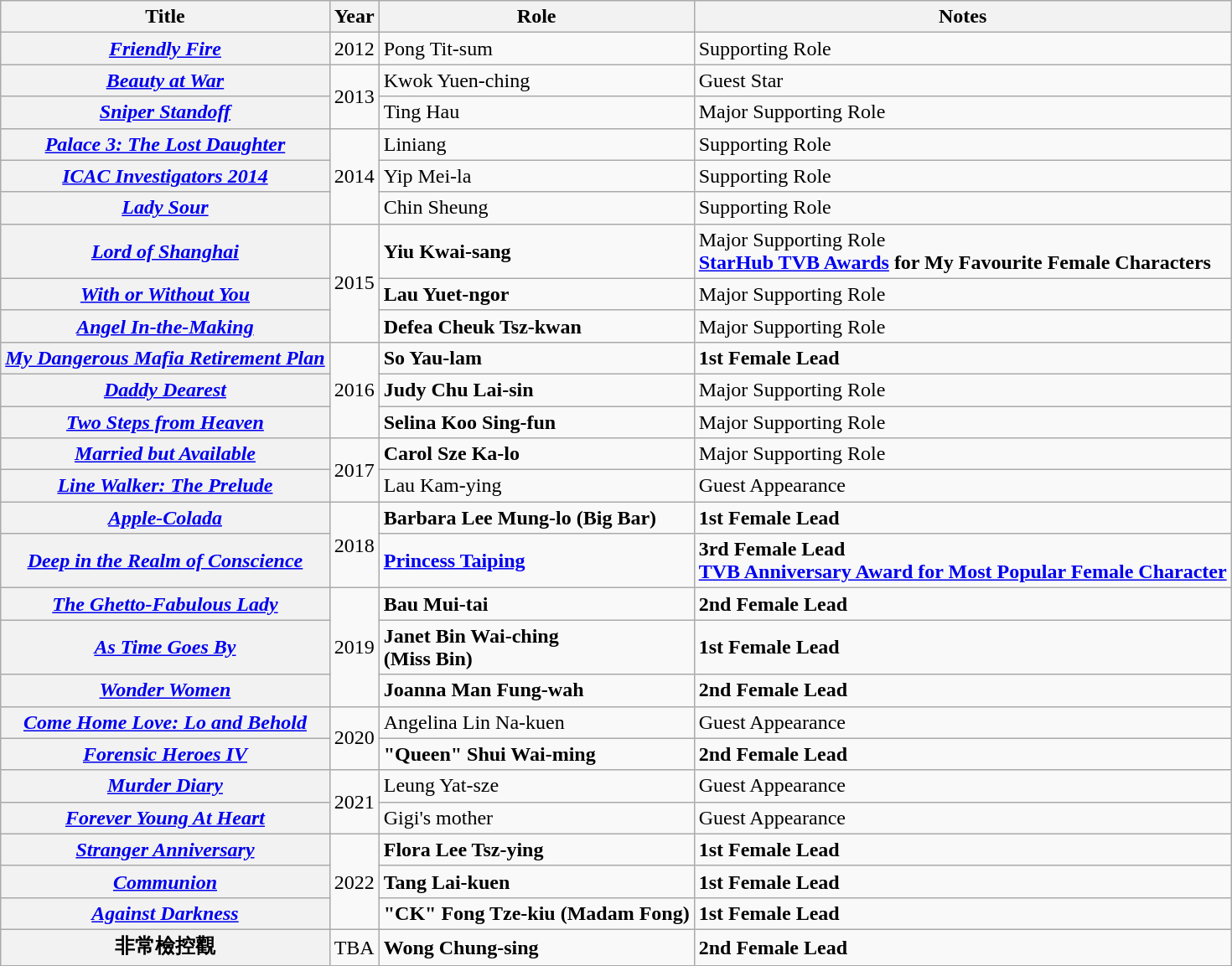<table class="wikitable plainrowheaders sortable">
<tr>
<th scope="col">Title</th>
<th scope="col">Year</th>
<th scope="col">Role</th>
<th scope="col" class="unsortable">Notes</th>
</tr>
<tr>
<th scope="row"><em><a href='#'>Friendly Fire</a></em></th>
<td>2012</td>
<td>Pong Tit-sum</td>
<td>Supporting Role</td>
</tr>
<tr>
<th scope="row"><em><a href='#'>Beauty at War</a></em></th>
<td rowspan=2>2013</td>
<td>Kwok Yuen-ching</td>
<td>Guest Star</td>
</tr>
<tr>
<th scope="row"><em><a href='#'>Sniper Standoff</a></em></th>
<td>Ting Hau</td>
<td>Major Supporting Role</td>
</tr>
<tr>
<th scope="row"><em><a href='#'>Palace 3: The Lost Daughter</a></em></th>
<td rowspan=3>2014</td>
<td>Liniang</td>
<td>Supporting Role</td>
</tr>
<tr>
<th scope="row"><em><a href='#'>ICAC Investigators 2014</a></em></th>
<td>Yip Mei-la</td>
<td>Supporting Role</td>
</tr>
<tr>
<th scope="row"><em><a href='#'>Lady Sour</a></em></th>
<td>Chin Sheung</td>
<td>Supporting Role</td>
</tr>
<tr>
<th scope="row"><strong><em><a href='#'>Lord of Shanghai</a></em></strong></th>
<td rowspan=3>2015</td>
<td><strong> Yiu Kwai-sang </strong></td>
<td>Major Supporting Role <br> <strong><a href='#'>StarHub TVB Awards</a> for My Favourite Female Characters</strong></td>
</tr>
<tr>
<th scope="row"><strong><em><a href='#'>With or Without You</a></em></strong></th>
<td><strong>Lau Yuet-ngor</strong></td>
<td>Major Supporting Role</td>
</tr>
<tr>
<th scope="row"><strong><em><a href='#'>Angel In-the-Making</a></em></strong></th>
<td><strong>Defea Cheuk Tsz-kwan</strong></td>
<td>Major Supporting Role</td>
</tr>
<tr>
<th scope="row"><strong><em><a href='#'>My Dangerous Mafia Retirement Plan</a></em></strong></th>
<td rowspan=3>2016</td>
<td><strong>So Yau-lam</strong></td>
<td><strong>1st Female Lead</strong></td>
</tr>
<tr>
<th scope="row"><strong><em><a href='#'>Daddy Dearest</a></em></strong></th>
<td><strong>Judy Chu Lai-sin</strong></td>
<td>Major Supporting Role</td>
</tr>
<tr>
<th scope="row"><strong><em><a href='#'>Two Steps from Heaven</a></em></strong></th>
<td><strong>Selina Koo Sing-fun</strong></td>
<td>Major Supporting Role</td>
</tr>
<tr>
<th scope="row"><strong><em><a href='#'>Married but Available</a></em></strong></th>
<td rowspan=2>2017</td>
<td><strong>Carol Sze Ka-lo</strong></td>
<td>Major Supporting Role</td>
</tr>
<tr>
<th scope="row"><em><a href='#'>Line Walker: The Prelude</a></em></th>
<td>Lau Kam-ying</td>
<td>Guest Appearance</td>
</tr>
<tr>
<th scope="row"><strong><em><a href='#'>Apple-Colada</a></em></strong></th>
<td rowspan=2>2018</td>
<td><strong>Barbara Lee Mung-lo (Big Bar)</strong></td>
<td><strong>1st Female Lead</strong></td>
</tr>
<tr>
<th scope="row"><strong><em><a href='#'>Deep in the Realm of Conscience</a></em></strong></th>
<td><strong><a href='#'>Princess Taiping</a></strong></td>
<td><strong>3rd Female Lead</strong> <br>  <strong><a href='#'>TVB Anniversary Award for Most Popular Female Character</a></strong></td>
</tr>
<tr>
<th scope="row"><strong><em><a href='#'>The Ghetto-Fabulous Lady</a></em></strong></th>
<td rowspan=3>2019</td>
<td><strong>Bau Mui-tai</strong></td>
<td><strong>2nd Female Lead</strong></td>
</tr>
<tr>
<th scope="row"><strong><em><a href='#'>As Time Goes By</a></em></strong></th>
<td><strong>Janet Bin Wai-ching<br>(Miss Bin)</strong></td>
<td><strong>1st Female Lead</strong></td>
</tr>
<tr>
<th scope="row"><strong><em><a href='#'>Wonder Women</a></em></strong></th>
<td><strong>Joanna Man Fung-wah</strong></td>
<td><strong>2nd Female Lead</strong></td>
</tr>
<tr>
<th scope="row"><em><a href='#'>Come Home Love: Lo and Behold</a></em></th>
<td rowspan=2>2020</td>
<td>Angelina Lin Na-kuen</td>
<td>Guest Appearance</td>
</tr>
<tr>
<th scope="row"><strong><em><a href='#'>Forensic Heroes IV</a></em></strong></th>
<td><strong> "Queen" Shui Wai-ming</strong></td>
<td><strong>2nd Female Lead</strong></td>
</tr>
<tr>
<th scope="row"><em><a href='#'>Murder Diary</a></em></th>
<td rowspan=2>2021</td>
<td>Leung Yat-sze</td>
<td>Guest Appearance</td>
</tr>
<tr>
<th scope="row"><em><a href='#'>Forever Young At Heart</a></em></th>
<td>Gigi's mother</td>
<td>Guest Appearance</td>
</tr>
<tr>
<th scope="row"><strong><em><a href='#'>Stranger Anniversary</a></em></strong></th>
<td rowspan=3>2022</td>
<td><strong>Flora Lee Tsz-ying</strong></td>
<td><strong>1st Female Lead</strong></td>
</tr>
<tr>
<th scope="row"><strong><em><a href='#'>Communion</a></em></strong></th>
<td><strong>Tang Lai-kuen</strong></td>
<td><strong>1st Female Lead</strong></td>
</tr>
<tr>
<th scope="row"><strong><em><a href='#'>Against Darkness</a></em></strong></th>
<td><strong>"CK" Fong Tze-kiu (Madam Fong)</strong></td>
<td><strong>1st Female Lead</strong></td>
</tr>
<tr>
<th scope="row"><strong>非常檢控觀</strong></th>
<td>TBA</td>
<td><strong>Wong Chung-sing</strong></td>
<td><strong>2nd Female Lead</strong></td>
</tr>
</table>
